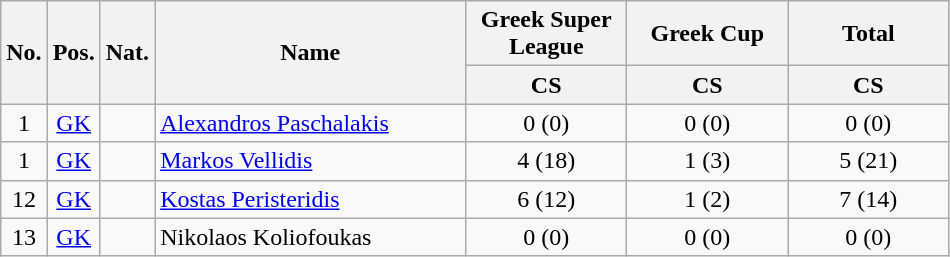<table class="wikitable sortable" style="text-align:center">
<tr>
<th rowspan="2" style="text-align:center;">No.</th>
<th rowspan="2" style="text-align:center;">Pos.</th>
<th rowspan="2" style="text-align:center;">Nat.</th>
<th rowspan="2" style="text-align:center; width:200px;">Name</th>
<th style="text-align:center; width:100px;">Greek Super League</th>
<th style="text-align:center; width:100px;">Greek Cup</th>
<th style="text-align:center; width:100px;">Total</th>
</tr>
<tr>
<th style="text-align:center;">CS</th>
<th style="text-align:center;">CS</th>
<th style="text-align:center;">CS</th>
</tr>
<tr>
<td>1</td>
<td><a href='#'>GK</a></td>
<td></td>
<td align="left"><a href='#'>Alexandros Paschalakis</a></td>
<td>0 (0)</td>
<td>0 (0)</td>
<td>0 (0)</td>
</tr>
<tr>
<td>1</td>
<td><a href='#'>GK</a></td>
<td></td>
<td align="left"><a href='#'>Markos Vellidis</a></td>
<td>4 (18)</td>
<td>1 (3)</td>
<td>5 (21)</td>
</tr>
<tr>
<td>12</td>
<td><a href='#'>GK</a></td>
<td></td>
<td align="left"><a href='#'>Kostas Peristeridis</a></td>
<td>6 (12)</td>
<td>1 (2)</td>
<td>7 (14)</td>
</tr>
<tr>
<td>13</td>
<td><a href='#'>GK</a></td>
<td></td>
<td align="left">Nikolaos Koliofoukas</td>
<td>0 (0)</td>
<td>0 (0)</td>
<td>0 (0)</td>
</tr>
</table>
